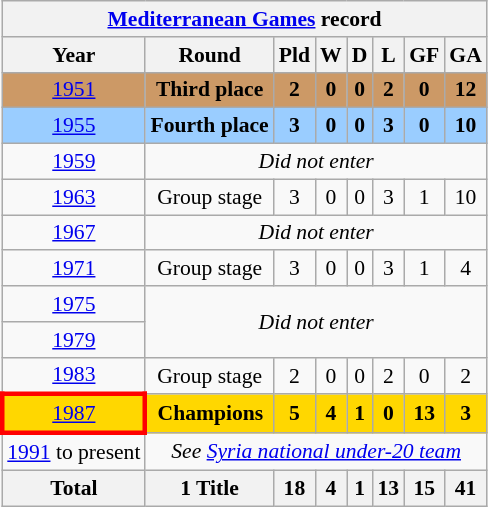<table class="wikitable" style="text-align: center;font-size:90%;">
<tr>
<th colspan=9><a href='#'>Mediterranean Games</a> record</th>
</tr>
<tr>
<th>Year</th>
<th>Round</th>
<th>Pld</th>
<th>W</th>
<th>D</th>
<th>L</th>
<th>GF</th>
<th>GA</th>
</tr>
<tr style="background:#c96;">
<td> <a href='#'>1951</a></td>
<td><strong>Third place</strong></td>
<td><strong>2</strong></td>
<td><strong>0</strong></td>
<td><strong>0</strong></td>
<td><strong>2</strong></td>
<td><strong>0</strong></td>
<td><strong>12</strong></td>
</tr>
<tr style="background:#9acdff;">
<td> <a href='#'>1955</a></td>
<td><strong>Fourth place</strong></td>
<td><strong>3</strong></td>
<td><strong>0</strong></td>
<td><strong>0</strong></td>
<td><strong>3</strong></td>
<td><strong>0</strong></td>
<td><strong>10</strong></td>
</tr>
<tr>
<td> <a href='#'>1959</a></td>
<td colspan=7><em>Did not enter</em></td>
</tr>
<tr>
<td> <a href='#'>1963</a></td>
<td>Group stage</td>
<td>3</td>
<td>0</td>
<td>0</td>
<td>3</td>
<td>1</td>
<td>10</td>
</tr>
<tr>
<td> <a href='#'>1967</a></td>
<td colspan=7><em>Did not enter</em></td>
</tr>
<tr>
<td> <a href='#'>1971</a></td>
<td>Group stage</td>
<td>3</td>
<td>0</td>
<td>0</td>
<td>3</td>
<td>1</td>
<td>4</td>
</tr>
<tr>
<td><a href='#'>1975</a></td>
<td colspan=7 rowspan=2><em>Did not enter</em></td>
</tr>
<tr>
<td> <a href='#'>1979</a></td>
</tr>
<tr>
<td> <a href='#'>1983</a></td>
<td>Group stage</td>
<td>2</td>
<td>0</td>
<td>0</td>
<td>2</td>
<td>0</td>
<td>2</td>
</tr>
<tr bgcolor=gold>
<td style="border: 3px solid red"> <a href='#'>1987</a></td>
<td><strong>Champions</strong></td>
<td><strong>5</strong></td>
<td><strong>4</strong></td>
<td><strong>1</strong></td>
<td><strong>0</strong></td>
<td><strong>13</strong></td>
<td><strong>3</strong></td>
</tr>
<tr>
<td> <a href='#'>1991</a> to present</td>
<td colspan=9><em>See <a href='#'>Syria national under-20 team</a></em></td>
</tr>
<tr>
<th><strong>Total</strong></th>
<th><strong>1 Title</strong></th>
<th><strong>18</strong></th>
<th><strong>4</strong></th>
<th><strong>1</strong></th>
<th><strong>13</strong></th>
<th><strong>15</strong></th>
<th><strong>41</strong></th>
</tr>
</table>
